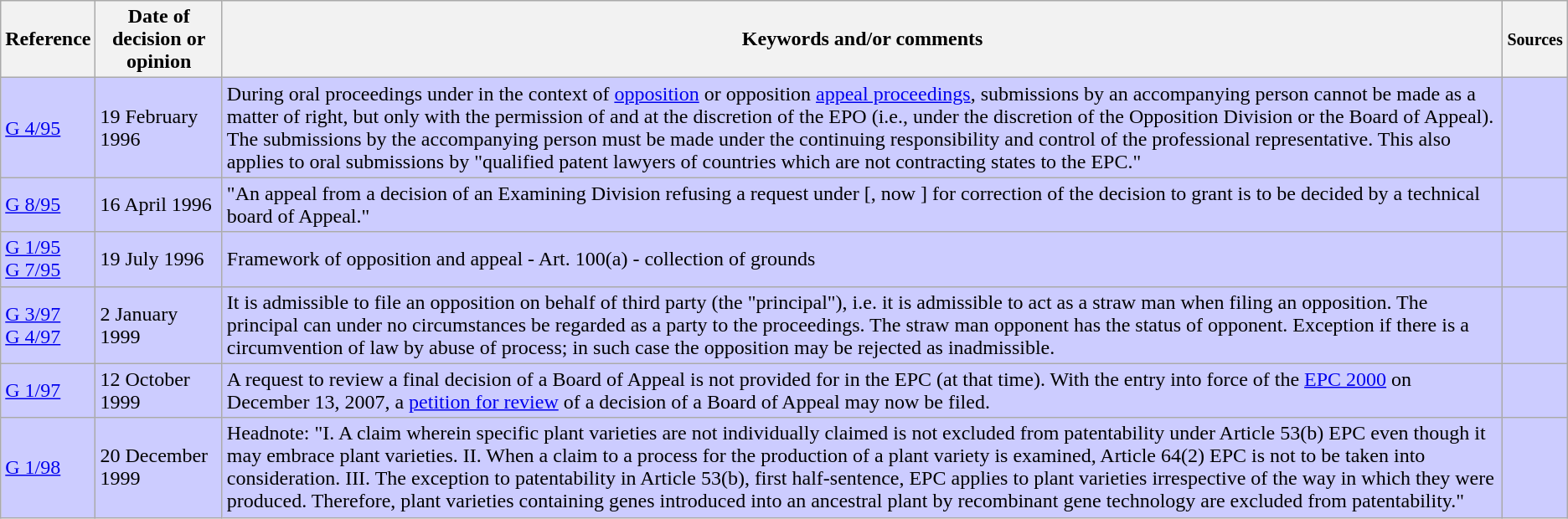<table class="wikitable">
<tr>
<th>Reference</th>
<th>Date of decision or opinion</th>
<th>Keywords and/or comments</th>
<th><small>Sources</small></th>
</tr>
<tr bgcolor="#ccccff">
<td><a href='#'>G 4/95</a></td>
<td>19 February 1996</td>
<td>During oral proceedings under  in the context of <a href='#'>opposition</a> or opposition <a href='#'>appeal proceedings</a>, submissions by an accompanying person cannot be made as a matter of right, but only with the permission of and at the discretion of the EPO (i.e., under the discretion of the Opposition Division or the Board of Appeal). The submissions by the accompanying person must be made under the continuing responsibility and control of the professional representative. This also applies to oral submissions by "qualified patent lawyers of countries which are not contracting states to the EPC."</td>
<td></td>
</tr>
<tr bgcolor="#ccccff">
<td><a href='#'>G 8/95</a></td>
<td>16 April 1996</td>
<td>"An appeal from a decision of an Examining Division refusing a request under [, now ] for correction of the decision to grant is to be decided by a technical board of Appeal."</td>
<td></td>
</tr>
<tr bgcolor="#ccccff">
<td><a href='#'>G 1/95</a> <br> <a href='#'>G 7/95</a></td>
<td>19 July 1996</td>
<td>Framework of opposition and appeal - Art. 100(a) - collection of grounds</td>
<td><br></td>
</tr>
<tr bgcolor="#ccccff">
<td><a href='#'>G 3/97</a> <br> <a href='#'>G 4/97</a></td>
<td>2 January 1999</td>
<td>It is admissible to file an opposition on behalf of third party (the "principal"), i.e. it is admissible to act as a straw man when filing an opposition. The principal can under no circumstances be regarded as a party to the proceedings. The straw man opponent has the status of opponent. Exception if there is a circumvention of law by abuse of process; in such case the opposition may be rejected as inadmissible.</td>
<td><br></td>
</tr>
<tr bgcolor="#ccccff">
<td><a href='#'>G 1/97</a></td>
<td>12 October 1999</td>
<td>A request to review a final decision of a Board of Appeal is not provided for in the EPC (at that time). With the entry into force of the <a href='#'>EPC 2000</a> on December 13, 2007, a <a href='#'>petition for review</a> of a decision of a Board of Appeal may now be filed.</td>
<td></td>
</tr>
<tr bgcolor="#ccccff">
<td><a href='#'>G 1/98</a></td>
<td>20 December 1999</td>
<td>Headnote: "I. A claim wherein specific plant varieties are not individually claimed is not excluded from patentability under Article 53(b) EPC even though it may embrace plant varieties. II. When a claim to a process for the production of a plant variety is examined, Article 64(2) EPC is not to be taken into consideration. III. The exception to patentability in Article 53(b), first half-sentence, EPC applies to plant varieties irrespective of the way in which they were produced. Therefore, plant varieties containing genes introduced into an ancestral plant by recombinant gene technology are excluded from patentability."</td>
<td></td>
</tr>
</table>
